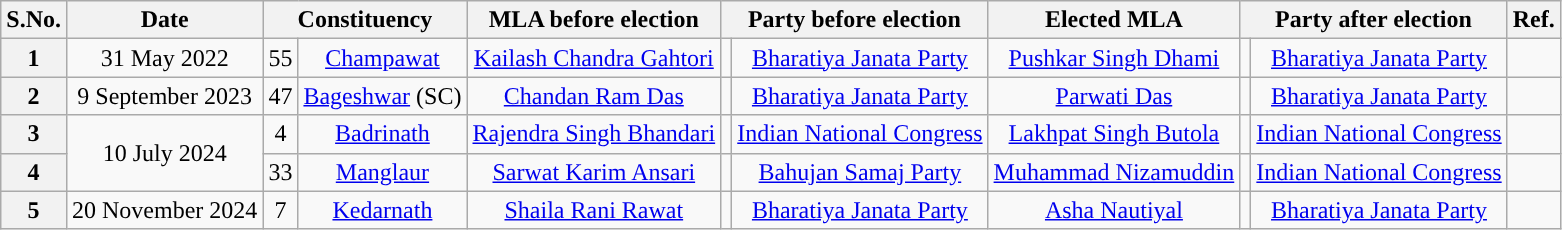<table class="wikitable sortable" style="text-align:center;">
<tr>
<th>S.No.</th>
<th>Date</th>
<th colspan="2">Constituency</th>
<th>MLA before election</th>
<th colspan="2">Party before election</th>
<th>Elected MLA</th>
<th colspan="2">Party after election</th>
<th>Ref.</th>
</tr>
<tr>
<th>1</th>
<td>31 May 2022</td>
<td>55</td>
<td><a href='#'>Champawat</a></td>
<td><a href='#'>Kailash Chandra Gahtori</a></td>
<td></td>
<td><a href='#'>Bharatiya Janata Party</a></td>
<td><a href='#'>Pushkar Singh Dhami</a></td>
<td></td>
<td><a href='#'>Bharatiya Janata Party</a></td>
<td></td>
</tr>
<tr>
<th>2</th>
<td>9 September 2023</td>
<td>47</td>
<td><a href='#'>Bageshwar</a> (SC)</td>
<td><a href='#'>Chandan Ram Das</a></td>
<td></td>
<td><a href='#'>Bharatiya Janata Party</a></td>
<td><a href='#'>Parwati Das</a></td>
<td></td>
<td><a href='#'>Bharatiya Janata Party</a></td>
<td></td>
</tr>
<tr>
<th>3</th>
<td rowspan="2">10 July 2024</td>
<td>4</td>
<td><a href='#'>Badrinath</a></td>
<td><a href='#'>Rajendra Singh Bhandari</a></td>
<td></td>
<td><a href='#'>Indian National Congress</a></td>
<td><a href='#'>Lakhpat Singh Butola</a></td>
<td></td>
<td><a href='#'>Indian National Congress</a></td>
<td></td>
</tr>
<tr>
<th>4</th>
<td>33</td>
<td><a href='#'>Manglaur</a></td>
<td><a href='#'>Sarwat Karim Ansari</a></td>
<td></td>
<td><a href='#'>Bahujan Samaj Party</a></td>
<td><a href='#'>Muhammad Nizamuddin</a></td>
<td></td>
<td><a href='#'>Indian National Congress</a></td>
<td></td>
</tr>
<tr>
<th>5</th>
<td>20 November 2024</td>
<td>7</td>
<td><a href='#'>Kedarnath</a></td>
<td><a href='#'>Shaila Rani Rawat</a></td>
<td></td>
<td><a href='#'>Bharatiya Janata Party</a></td>
<td><a href='#'>Asha Nautiyal</a></td>
<td></td>
<td><a href='#'>Bharatiya Janata Party</a></td>
<td></td>
</tr>
</table>
